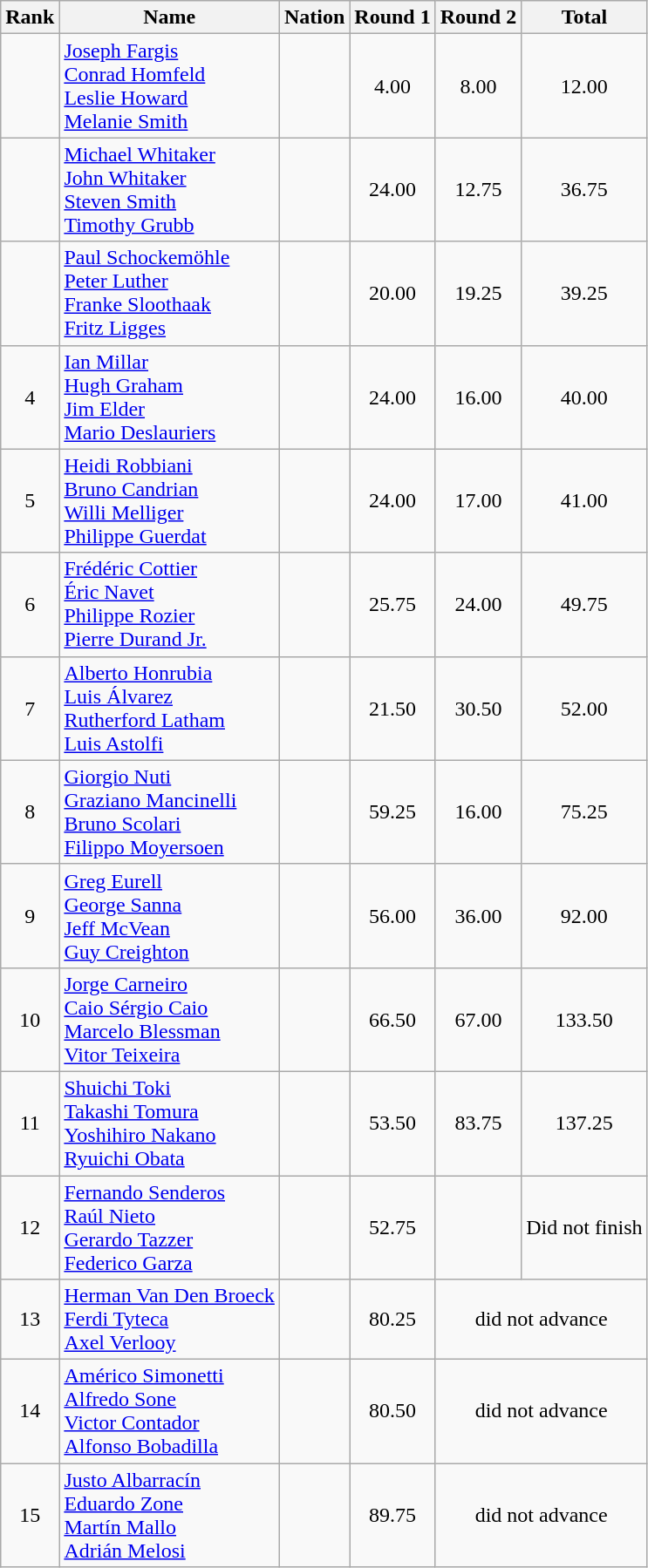<table class="wikitable sortable" style="text-align:center">
<tr>
<th>Rank</th>
<th>Name</th>
<th>Nation</th>
<th>Round 1</th>
<th>Round 2</th>
<th>Total</th>
</tr>
<tr>
<td></td>
<td align="left"><a href='#'>Joseph Fargis</a><br><a href='#'>Conrad Homfeld</a><br><a href='#'>Leslie Howard</a><br><a href='#'>Melanie Smith</a></td>
<td align="left"></td>
<td>4.00</td>
<td>8.00</td>
<td>12.00</td>
</tr>
<tr>
<td></td>
<td align="left"><a href='#'>Michael Whitaker</a><br><a href='#'>John Whitaker</a><br><a href='#'>Steven Smith</a><br><a href='#'>Timothy Grubb</a></td>
<td align="left"></td>
<td>24.00</td>
<td>12.75</td>
<td>36.75</td>
</tr>
<tr>
<td></td>
<td align="left"><a href='#'>Paul Schockemöhle</a><br><a href='#'>Peter Luther</a><br><a href='#'>Franke Sloothaak</a><br><a href='#'>Fritz Ligges</a></td>
<td align="left"></td>
<td>20.00</td>
<td>19.25</td>
<td>39.25</td>
</tr>
<tr>
<td>4</td>
<td align="left"><a href='#'>Ian Millar</a><br><a href='#'>Hugh Graham</a><br><a href='#'>Jim Elder</a><br><a href='#'>Mario Deslauriers</a></td>
<td align="left"></td>
<td>24.00</td>
<td>16.00</td>
<td>40.00</td>
</tr>
<tr>
<td>5</td>
<td align="left"><a href='#'>Heidi Robbiani</a><br><a href='#'>Bruno Candrian</a><br><a href='#'>Willi Melliger</a><br><a href='#'>Philippe Guerdat</a></td>
<td align="left"></td>
<td>24.00</td>
<td>17.00</td>
<td>41.00</td>
</tr>
<tr>
<td>6</td>
<td align="left"><a href='#'>Frédéric Cottier</a><br><a href='#'>Éric Navet</a><br><a href='#'>Philippe Rozier</a><br><a href='#'>Pierre Durand Jr.</a></td>
<td align="left"></td>
<td>25.75</td>
<td>24.00</td>
<td>49.75</td>
</tr>
<tr>
<td>7</td>
<td align="left"><a href='#'>Alberto Honrubia</a><br><a href='#'>Luis Álvarez</a><br><a href='#'>Rutherford Latham</a><br><a href='#'>Luis Astolfi</a></td>
<td align="left"></td>
<td>21.50</td>
<td>30.50</td>
<td>52.00</td>
</tr>
<tr>
<td>8</td>
<td align="left"><a href='#'>Giorgio Nuti</a><br><a href='#'>Graziano Mancinelli</a><br><a href='#'>Bruno Scolari</a><br><a href='#'>Filippo Moyersoen</a></td>
<td align="left"></td>
<td>59.25</td>
<td>16.00</td>
<td>75.25</td>
</tr>
<tr>
<td>9</td>
<td align="left"><a href='#'>Greg Eurell</a><br><a href='#'>George Sanna</a><br><a href='#'>Jeff McVean</a><br><a href='#'>Guy Creighton</a></td>
<td align="left"></td>
<td>56.00</td>
<td>36.00</td>
<td>92.00</td>
</tr>
<tr>
<td>10</td>
<td align="left"><a href='#'>Jorge Carneiro</a><br><a href='#'>Caio Sérgio Caio</a><br><a href='#'>Marcelo Blessman</a><br><a href='#'>Vitor Teixeira</a></td>
<td align="left"></td>
<td>66.50</td>
<td>67.00</td>
<td>133.50</td>
</tr>
<tr>
<td>11</td>
<td align="left"><a href='#'>Shuichi Toki</a><br><a href='#'>Takashi Tomura</a><br><a href='#'>Yoshihiro Nakano</a><br><a href='#'>Ryuichi Obata</a></td>
<td align="left"></td>
<td>53.50</td>
<td>83.75</td>
<td>137.25</td>
</tr>
<tr>
<td>12</td>
<td align="left"><a href='#'>Fernando Senderos</a><br><a href='#'>Raúl Nieto</a><br><a href='#'>Gerardo Tazzer</a><br><a href='#'>Federico Garza</a></td>
<td align="left"></td>
<td>52.75</td>
<td></td>
<td>Did not finish</td>
</tr>
<tr>
<td>13</td>
<td align="left"><a href='#'>Herman Van Den Broeck</a><br><a href='#'>Ferdi Tyteca</a><br><a href='#'>Axel Verlooy</a></td>
<td align="left"></td>
<td>80.25</td>
<td colspan=2>did not advance</td>
</tr>
<tr>
<td>14</td>
<td align="left"><a href='#'>Américo Simonetti</a><br><a href='#'>Alfredo Sone</a><br><a href='#'>Victor Contador</a><br><a href='#'>Alfonso Bobadilla</a></td>
<td align="left"></td>
<td>80.50</td>
<td colspan=2>did not advance</td>
</tr>
<tr>
<td>15</td>
<td align="left"><a href='#'>Justo Albarracín</a><br><a href='#'>Eduardo Zone</a><br><a href='#'>Martín Mallo</a><br><a href='#'>Adrián Melosi</a></td>
<td align="left"></td>
<td>89.75</td>
<td colspan=2>did not advance</td>
</tr>
</table>
